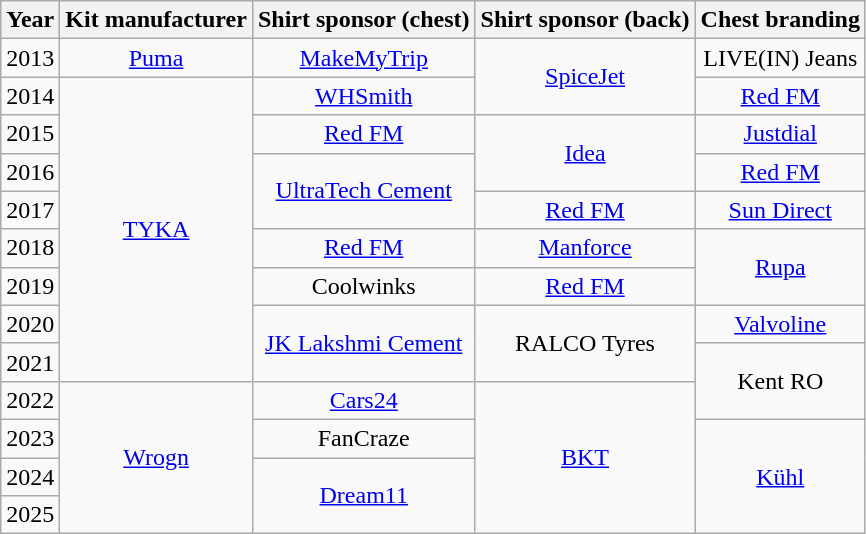<table class="wikitable" style="text-align: center;">
<tr>
<th>Year</th>
<th>Kit manufacturer</th>
<th>Shirt sponsor (chest)</th>
<th>Shirt sponsor (back)</th>
<th>Chest branding</th>
</tr>
<tr>
<td>2013</td>
<td><a href='#'>Puma</a></td>
<td><a href='#'>MakeMyTrip</a></td>
<td rowspan=2><a href='#'>SpiceJet</a></td>
<td>LIVE(IN) Jeans</td>
</tr>
<tr>
<td>2014</td>
<td rowspan=8><a href='#'>TYKA</a></td>
<td><a href='#'>WHSmith</a></td>
<td><a href='#'>Red FM</a></td>
</tr>
<tr>
<td>2015</td>
<td><a href='#'>Red FM</a></td>
<td rowspan=2><a href='#'>Idea</a></td>
<td><a href='#'>Justdial</a></td>
</tr>
<tr>
<td>2016</td>
<td rowspan=2><a href='#'>UltraTech Cement</a></td>
<td><a href='#'>Red FM</a></td>
</tr>
<tr>
<td>2017</td>
<td><a href='#'>Red FM</a></td>
<td><a href='#'>Sun Direct</a></td>
</tr>
<tr>
<td>2018</td>
<td><a href='#'>Red FM</a></td>
<td><a href='#'>Manforce</a></td>
<td rowspan=2><a href='#'>Rupa</a></td>
</tr>
<tr>
<td>2019</td>
<td>Coolwinks</td>
<td><a href='#'>Red FM</a></td>
</tr>
<tr>
<td>2020</td>
<td rowspan=2><a href='#'>JK Lakshmi Cement</a></td>
<td rowspan=2>RALCO Tyres</td>
<td><a href='#'>Valvoline</a></td>
</tr>
<tr>
<td>2021</td>
<td rowspan=2>Kent RO</td>
</tr>
<tr>
<td>2022</td>
<td rowspan=4><a href='#'>Wrogn</a></td>
<td><a href='#'>Cars24</a></td>
<td rowspan=4><a href='#'>BKT</a></td>
</tr>
<tr>
<td>2023</td>
<td>FanCraze</td>
<td rowspan=3><a href='#'>Kühl</a></td>
</tr>
<tr>
<td>2024</td>
<td rowspan=2><a href='#'>Dream11</a></td>
</tr>
<tr>
<td>2025</td>
</tr>
</table>
